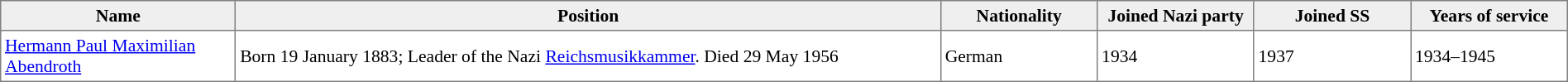<table align="center" border="1" cellpadding="3" cellspacing="0" style="font-size: 90%; border: gray solid 1px; border-collapse: collapse; text-align: middle;">
<tr>
<th bgcolor="#efefef" style="width: 15%">Name</th>
<th bgcolor="#efefef" style="width: 45%">Position</th>
<th bgcolor="#efefef" style="width: 10%">Nationality</th>
<th bgcolor="#efefef" style="width: 10%">Joined Nazi party</th>
<th bgcolor="#efefef" style="width: 10%">Joined SS</th>
<th bgcolor="#efefef" style="width: 10%">Years of service</th>
</tr>
<tr>
<td><a href='#'>Hermann Paul Maximilian Abendroth</a></td>
<td>Born 19 January 1883; Leader of the Nazi <a href='#'>Reichsmusikkammer</a>. Died 29 May 1956</td>
<td>German</td>
<td>1934</td>
<td>1937</td>
<td>1934–1945</td>
</tr>
</table>
